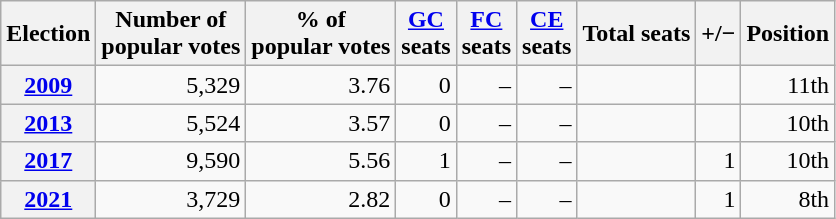<table class="wikitable" style="text-align: right;">
<tr align="center">
<th><strong>Election</strong></th>
<th>Number of<br>popular votes</th>
<th>% of<br>popular votes</th>
<th><a href='#'>GC</a><br>seats</th>
<th><a href='#'>FC</a><br>seats</th>
<th><a href='#'>CE</a><br>seats</th>
<th>Total seats</th>
<th>+/−</th>
<th>Position</th>
</tr>
<tr>
<th><a href='#'>2009</a></th>
<td>5,329</td>
<td>3.76</td>
<td>0</td>
<td>–</td>
<td>–</td>
<td></td>
<td></td>
<td>11th</td>
</tr>
<tr>
<th><a href='#'>2013</a></th>
<td>5,524</td>
<td>3.57</td>
<td>0</td>
<td>–</td>
<td>–</td>
<td></td>
<td></td>
<td>10th</td>
</tr>
<tr>
<th><a href='#'>2017</a></th>
<td>9,590</td>
<td>5.56</td>
<td>1</td>
<td>–</td>
<td>–</td>
<td></td>
<td>1</td>
<td>10th</td>
</tr>
<tr>
<th><a href='#'>2021</a></th>
<td>3,729</td>
<td>2.82</td>
<td>0</td>
<td>–</td>
<td>–</td>
<td></td>
<td>1</td>
<td>8th</td>
</tr>
</table>
